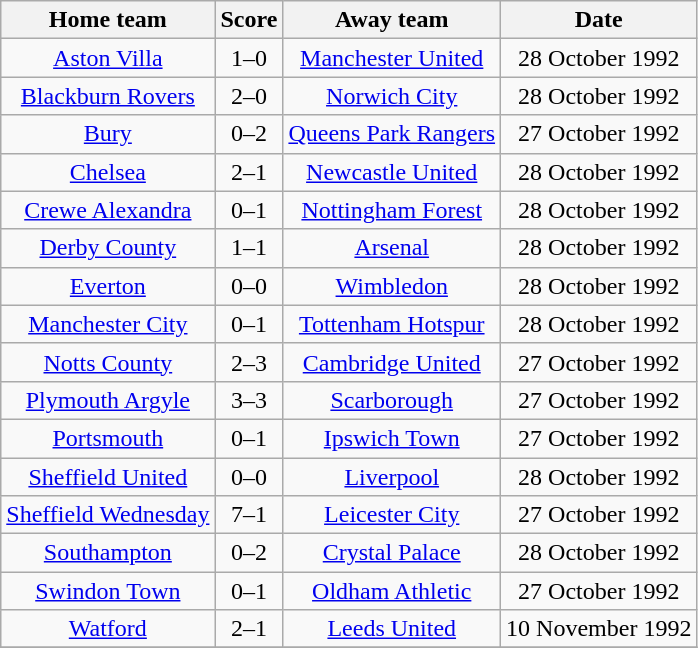<table class="wikitable" style="text-align: center">
<tr>
<th>Home team</th>
<th>Score</th>
<th>Away team</th>
<th>Date</th>
</tr>
<tr>
<td><a href='#'>Aston Villa</a></td>
<td>1–0</td>
<td><a href='#'>Manchester United</a></td>
<td>28 October 1992</td>
</tr>
<tr>
<td><a href='#'>Blackburn Rovers</a></td>
<td>2–0</td>
<td><a href='#'>Norwich City</a></td>
<td>28 October 1992</td>
</tr>
<tr>
<td><a href='#'>Bury</a></td>
<td>0–2</td>
<td><a href='#'>Queens Park Rangers</a></td>
<td>27 October 1992</td>
</tr>
<tr>
<td><a href='#'>Chelsea</a></td>
<td>2–1</td>
<td><a href='#'>Newcastle United</a></td>
<td>28 October 1992</td>
</tr>
<tr>
<td><a href='#'>Crewe Alexandra</a></td>
<td>0–1</td>
<td><a href='#'>Nottingham Forest</a></td>
<td>28 October 1992</td>
</tr>
<tr>
<td><a href='#'>Derby County</a></td>
<td>1–1</td>
<td><a href='#'>Arsenal</a></td>
<td>28 October 1992</td>
</tr>
<tr>
<td><a href='#'>Everton</a></td>
<td>0–0</td>
<td><a href='#'>Wimbledon</a></td>
<td>28 October 1992</td>
</tr>
<tr>
<td><a href='#'>Manchester City</a></td>
<td>0–1</td>
<td><a href='#'>Tottenham Hotspur</a></td>
<td>28 October 1992</td>
</tr>
<tr>
<td><a href='#'>Notts County</a></td>
<td>2–3</td>
<td><a href='#'>Cambridge United</a></td>
<td>27 October 1992</td>
</tr>
<tr>
<td><a href='#'>Plymouth Argyle</a></td>
<td>3–3</td>
<td><a href='#'>Scarborough</a></td>
<td>27 October 1992</td>
</tr>
<tr>
<td><a href='#'>Portsmouth</a></td>
<td>0–1</td>
<td><a href='#'>Ipswich Town</a></td>
<td>27 October 1992</td>
</tr>
<tr>
<td><a href='#'>Sheffield United</a></td>
<td>0–0</td>
<td><a href='#'>Liverpool</a></td>
<td>28 October 1992</td>
</tr>
<tr>
<td><a href='#'>Sheffield Wednesday</a></td>
<td>7–1</td>
<td><a href='#'>Leicester City</a></td>
<td>27 October 1992</td>
</tr>
<tr>
<td><a href='#'>Southampton</a></td>
<td>0–2</td>
<td><a href='#'>Crystal Palace</a></td>
<td>28 October 1992</td>
</tr>
<tr>
<td><a href='#'>Swindon Town</a></td>
<td>0–1</td>
<td><a href='#'>Oldham Athletic</a></td>
<td>27 October 1992</td>
</tr>
<tr>
<td><a href='#'>Watford</a></td>
<td>2–1</td>
<td><a href='#'>Leeds United</a></td>
<td>10 November 1992</td>
</tr>
<tr>
</tr>
</table>
